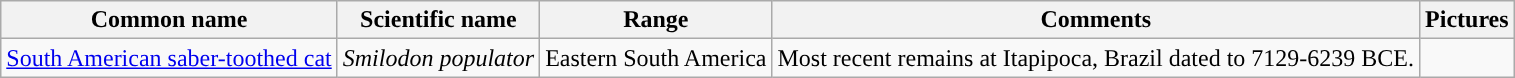<table class="wikitable">
<tr>
<th>Common name</th>
<th>Scientific name</th>
<th>Range</th>
<th class="unsortable">Comments</th>
<th>Pictures</th>
</tr>
<tr>
<td><a href='#'>South American saber-toothed cat</a></td>
<td><em>Smilodon populator</em></td>
<td>Eastern South America</td>
<td>Most recent remains at Itapipoca, Brazil dated to 7129-6239 BCE.</td>
<td></td>
</tr>
</table>
